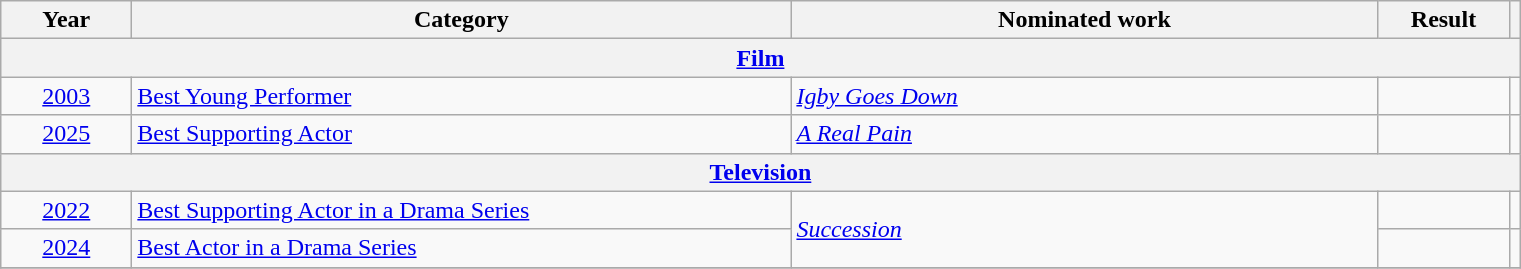<table class=wikitable>
<tr>
<th scope="col" style="width:5em;">Year</th>
<th scope="col" style="width:27em;">Category</th>
<th scope="col" style="width:24em;">Nominated work</th>
<th scope="col" style="width:5em;">Result</th>
<th></th>
</tr>
<tr>
<th colspan="5" style="text-align:center;"><a href='#'>Film</a></th>
</tr>
<tr>
<td align="center"><a href='#'>2003</a></td>
<td><a href='#'>Best Young Performer</a></td>
<td><em><a href='#'>Igby Goes Down</a></em></td>
<td></td>
<td align="center"></td>
</tr>
<tr>
<td align="center"><a href='#'>2025</a></td>
<td><a href='#'>Best Supporting Actor</a></td>
<td><em><a href='#'>A Real Pain</a></em></td>
<td></td>
<td align="center"></td>
</tr>
<tr>
<th colspan="5" style="text-align:center;"><a href='#'>Television</a></th>
</tr>
<tr>
<td align="center"><a href='#'>2022</a></td>
<td><a href='#'>Best Supporting Actor in a Drama Series</a></td>
<td rowspan="2"><em><a href='#'>Succession</a></em></td>
<td></td>
<td align="center"></td>
</tr>
<tr>
<td align="center"><a href='#'>2024</a></td>
<td><a href='#'>Best Actor in a Drama Series</a></td>
<td></td>
<td align="center"></td>
</tr>
<tr>
</tr>
</table>
